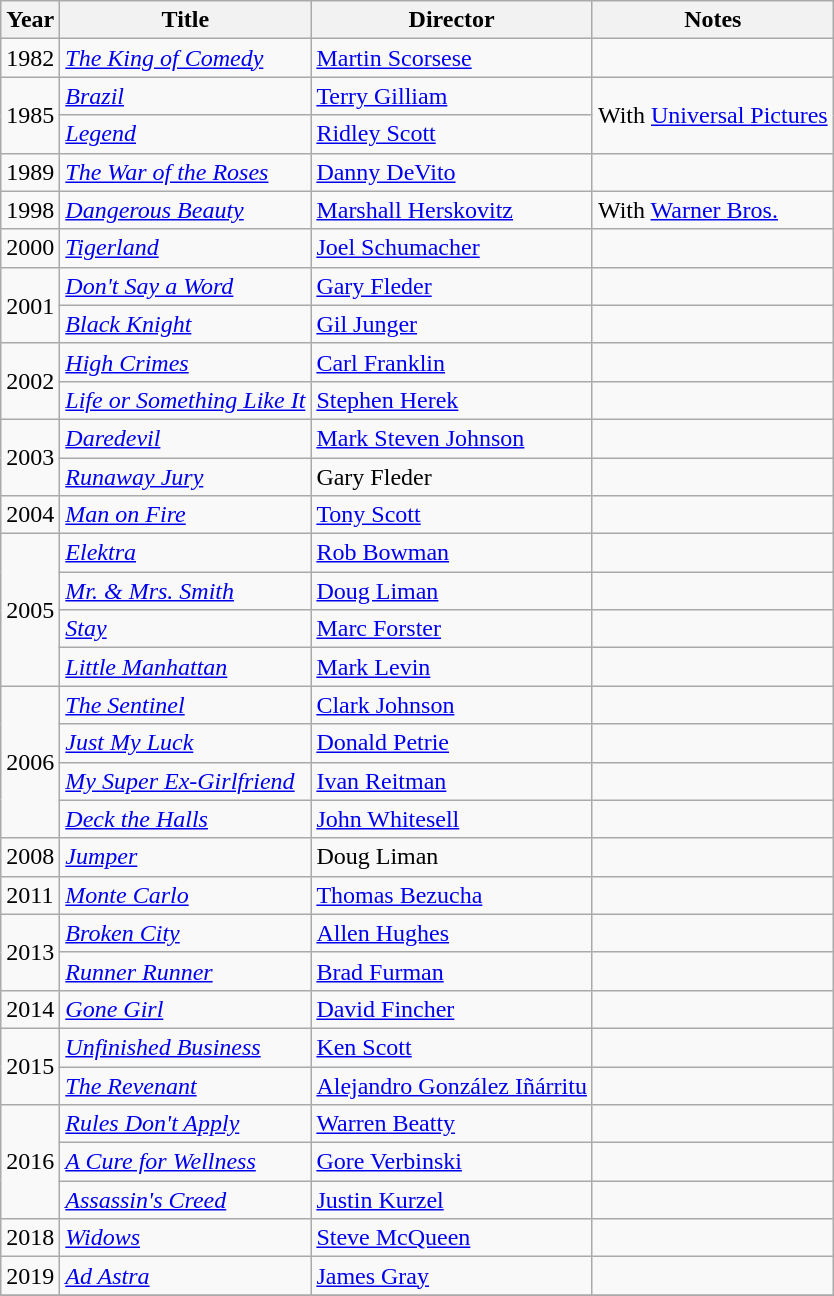<table class="wikitable">
<tr>
<th>Year</th>
<th>Title</th>
<th>Director</th>
<th>Notes</th>
</tr>
<tr>
<td>1982</td>
<td><em><a href='#'>The King of Comedy</a></em></td>
<td><a href='#'>Martin Scorsese</a></td>
<td></td>
</tr>
<tr>
<td rowspan=2>1985</td>
<td><em><a href='#'>Brazil</a></em></td>
<td><a href='#'>Terry Gilliam</a></td>
<td rowspan=2>With <a href='#'>Universal Pictures</a></td>
</tr>
<tr>
<td><em><a href='#'>Legend</a></em></td>
<td><a href='#'>Ridley Scott</a></td>
</tr>
<tr>
<td>1989</td>
<td><em><a href='#'>The War of the Roses</a></em></td>
<td><a href='#'>Danny DeVito</a></td>
<td></td>
</tr>
<tr>
<td>1998</td>
<td><em><a href='#'>Dangerous Beauty</a></em></td>
<td><a href='#'>Marshall Herskovitz</a></td>
<td>With <a href='#'>Warner Bros.</a></td>
</tr>
<tr>
<td>2000</td>
<td><em><a href='#'>Tigerland</a></em></td>
<td><a href='#'>Joel Schumacher</a></td>
<td></td>
</tr>
<tr>
<td rowspan=2>2001</td>
<td><em><a href='#'>Don't Say a Word</a></em></td>
<td><a href='#'>Gary Fleder</a></td>
<td></td>
</tr>
<tr>
<td><em><a href='#'>Black Knight</a></em></td>
<td><a href='#'>Gil Junger</a></td>
<td></td>
</tr>
<tr>
<td rowspan=2>2002</td>
<td><em><a href='#'>High Crimes</a></em></td>
<td><a href='#'>Carl Franklin</a></td>
<td></td>
</tr>
<tr>
<td><em><a href='#'>Life or Something Like It</a></em></td>
<td><a href='#'>Stephen Herek</a></td>
<td></td>
</tr>
<tr>
<td rowspan=2>2003</td>
<td><em><a href='#'>Daredevil</a></em></td>
<td><a href='#'>Mark Steven Johnson</a></td>
<td></td>
</tr>
<tr>
<td><em><a href='#'>Runaway Jury</a></em></td>
<td>Gary Fleder</td>
<td></td>
</tr>
<tr>
<td>2004</td>
<td><em><a href='#'>Man on Fire</a></em></td>
<td><a href='#'>Tony Scott</a></td>
<td></td>
</tr>
<tr>
<td rowspan=4>2005</td>
<td><em><a href='#'>Elektra</a></em></td>
<td><a href='#'>Rob Bowman</a></td>
<td></td>
</tr>
<tr>
<td><em><a href='#'>Mr. & Mrs. Smith</a></em></td>
<td><a href='#'>Doug Liman</a></td>
<td></td>
</tr>
<tr>
<td><em><a href='#'>Stay</a></em></td>
<td><a href='#'>Marc Forster</a></td>
<td></td>
</tr>
<tr>
<td><em><a href='#'>Little Manhattan</a></em></td>
<td><a href='#'>Mark Levin</a></td>
<td></td>
</tr>
<tr>
<td rowspan=4>2006</td>
<td><em><a href='#'>The Sentinel</a></em></td>
<td><a href='#'>Clark Johnson</a></td>
<td></td>
</tr>
<tr>
<td><em><a href='#'>Just My Luck</a></em></td>
<td><a href='#'>Donald Petrie</a></td>
<td></td>
</tr>
<tr>
<td><em><a href='#'>My Super Ex-Girlfriend</a></em></td>
<td><a href='#'>Ivan Reitman</a></td>
<td></td>
</tr>
<tr>
<td><em><a href='#'>Deck the Halls</a></em></td>
<td><a href='#'>John Whitesell</a></td>
<td></td>
</tr>
<tr>
<td>2008</td>
<td><em><a href='#'>Jumper</a></em></td>
<td>Doug Liman</td>
<td></td>
</tr>
<tr>
<td>2011</td>
<td><em><a href='#'>Monte Carlo</a></em></td>
<td><a href='#'>Thomas Bezucha</a></td>
<td></td>
</tr>
<tr>
<td rowspan=2>2013</td>
<td><em><a href='#'>Broken City</a></em></td>
<td><a href='#'>Allen Hughes</a></td>
<td></td>
</tr>
<tr>
<td><em><a href='#'>Runner Runner</a></em></td>
<td><a href='#'>Brad Furman</a></td>
<td></td>
</tr>
<tr>
<td>2014</td>
<td><em><a href='#'>Gone Girl</a></em></td>
<td><a href='#'>David Fincher</a></td>
<td></td>
</tr>
<tr>
<td rowspan=2>2015</td>
<td><em><a href='#'>Unfinished Business</a></em></td>
<td><a href='#'>Ken Scott</a></td>
<td></td>
</tr>
<tr>
<td><em><a href='#'>The Revenant</a></em></td>
<td><a href='#'>Alejandro González Iñárritu</a></td>
<td></td>
</tr>
<tr>
<td rowspan=3>2016</td>
<td><em><a href='#'>Rules Don't Apply</a></em></td>
<td><a href='#'>Warren Beatty</a></td>
<td></td>
</tr>
<tr>
<td><em><a href='#'>A Cure for Wellness</a></em></td>
<td><a href='#'>Gore Verbinski</a></td>
<td></td>
</tr>
<tr>
<td><em><a href='#'>Assassin's Creed</a></em></td>
<td><a href='#'>Justin Kurzel</a></td>
<td></td>
</tr>
<tr>
<td>2018</td>
<td><em><a href='#'>Widows</a></em></td>
<td><a href='#'>Steve McQueen</a></td>
<td></td>
</tr>
<tr>
<td>2019</td>
<td><em><a href='#'>Ad Astra</a></em></td>
<td><a href='#'>James Gray</a></td>
<td></td>
</tr>
<tr>
</tr>
</table>
